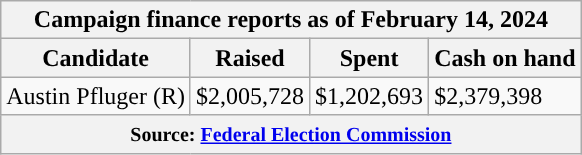<table class="wikitable sortable">
<tr>
<th colspan=4>Campaign finance reports as of February 14, 2024</th>
</tr>
<tr style="text-align:center;">
<th>Candidate</th>
<th>Raised</th>
<th>Spent</th>
<th>Cash on hand</th>
</tr>
<tr>
<td style="background-color:">Austin Pfluger (R)</td>
<td>$2,005,728</td>
<td>$1,202,693</td>
<td>$2,379,398</td>
</tr>
<tr>
<th colspan="4"><small>Source: <a href='#'>Federal Election Commission</a></small></th>
</tr>
</table>
